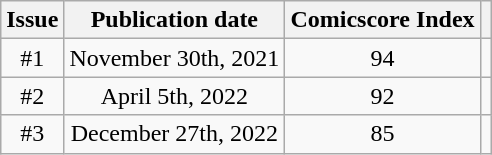<table class="wikitable" style="text-align:center;">
<tr>
<th>Issue</th>
<th>Publication date</th>
<th>Comicscore Index</th>
<th></th>
</tr>
<tr>
<td>#1</td>
<td>November 30th, 2021</td>
<td>94</td>
<td></td>
</tr>
<tr>
<td>#2</td>
<td>April 5th, 2022</td>
<td>92</td>
<td></td>
</tr>
<tr>
<td>#3</td>
<td>December 27th, 2022</td>
<td>85</td>
<td></td>
</tr>
</table>
